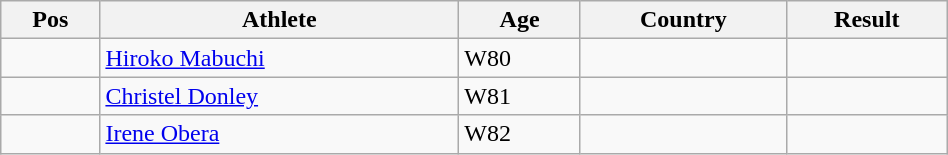<table class="wikitable"  style="text-align:center; width:50%;">
<tr>
<th>Pos</th>
<th>Athlete</th>
<th>Age</th>
<th>Country</th>
<th>Result</th>
</tr>
<tr>
<td align=center></td>
<td align=left><a href='#'>Hiroko Mabuchi</a></td>
<td align=left>W80</td>
<td align=left></td>
<td></td>
</tr>
<tr>
<td align=center></td>
<td align=left><a href='#'>Christel Donley</a></td>
<td align=left>W81</td>
<td align=left></td>
<td></td>
</tr>
<tr>
<td align=center></td>
<td align=left><a href='#'>Irene Obera</a></td>
<td align=left>W82</td>
<td align=left></td>
<td></td>
</tr>
</table>
